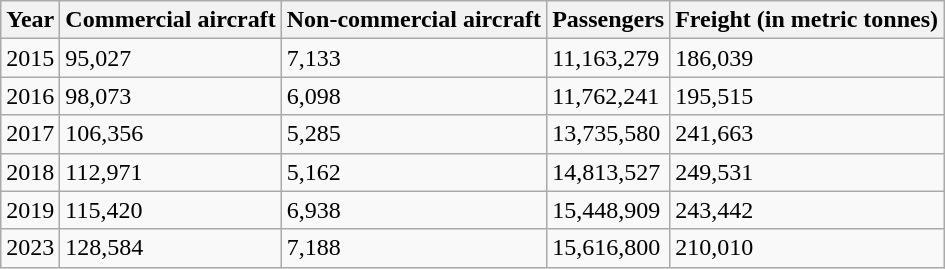<table class="wikitable">
<tr>
<th>Year</th>
<th>Commercial aircraft</th>
<th>Non-commercial aircraft</th>
<th>Passengers</th>
<th>Freight (in metric tonnes)</th>
</tr>
<tr>
<td>2015</td>
<td>95,027</td>
<td>7,133</td>
<td>11,163,279</td>
<td>186,039</td>
</tr>
<tr>
<td>2016</td>
<td>98,073</td>
<td>6,098</td>
<td>11,762,241</td>
<td>195,515</td>
</tr>
<tr>
<td>2017</td>
<td>106,356</td>
<td>5,285</td>
<td>13,735,580</td>
<td>241,663</td>
</tr>
<tr>
<td>2018</td>
<td>112,971</td>
<td>5,162</td>
<td>14,813,527</td>
<td>249,531</td>
</tr>
<tr>
<td>2019</td>
<td>115,420</td>
<td>6,938</td>
<td>15,448,909</td>
<td>243,442</td>
</tr>
<tr>
<td>2023</td>
<td>128,584</td>
<td>7,188</td>
<td>15,616,800</td>
<td>210,010</td>
</tr>
</table>
